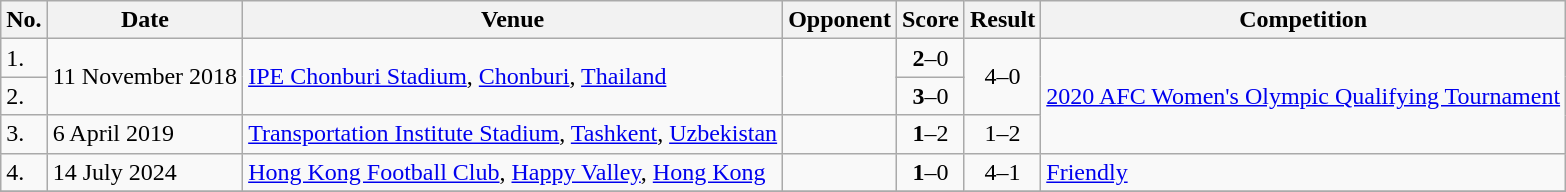<table class="wikitable">
<tr>
<th>No.</th>
<th>Date</th>
<th>Venue</th>
<th>Opponent</th>
<th>Score</th>
<th>Result</th>
<th>Competition</th>
</tr>
<tr>
<td>1.</td>
<td rowspan="2">11 November 2018</td>
<td rowspan="2"><a href='#'>IPE Chonburi Stadium</a>, <a href='#'>Chonburi</a>, <a href='#'>Thailand</a></td>
<td rowspan=2"></td>
<td align=center><strong>2</strong>–0</td>
<td rowspan="2" align=center>4–0</td>
<td rowspan="3"><a href='#'>2020 AFC Women's Olympic Qualifying Tournament</a></td>
</tr>
<tr>
<td>2.</td>
<td align=center><strong>3</strong>–0</td>
</tr>
<tr>
<td>3.</td>
<td>6 April 2019</td>
<td><a href='#'>Transportation Institute Stadium</a>, <a href='#'>Tashkent</a>, <a href='#'>Uzbekistan</a></td>
<td></td>
<td align=center><strong>1</strong>–2</td>
<td align=center>1–2</td>
</tr>
<tr>
<td>4.</td>
<td>14 July 2024</td>
<td><a href='#'>Hong Kong Football Club</a>, <a href='#'>Happy Valley</a>, <a href='#'>Hong Kong</a></td>
<td></td>
<td align=center><strong>1</strong>–0</td>
<td align=center>4–1</td>
<td><a href='#'>Friendly</a></td>
</tr>
<tr>
</tr>
</table>
